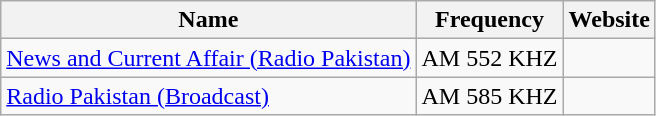<table class="wikitable">
<tr>
<th>Name</th>
<th>Frequency</th>
<th>Website</th>
</tr>
<tr>
<td><a href='#'>News and Current Affair (Radio Pakistan)</a></td>
<td>AM 552 KHZ</td>
<td></td>
</tr>
<tr>
<td><a href='#'>Radio Pakistan (Broadcast)</a></td>
<td>AM 585 KHZ</td>
<td></td>
</tr>
</table>
